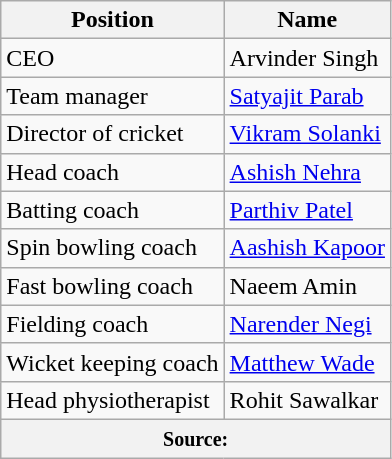<table class="wikitable">
<tr>
<th>Position</th>
<th>Name</th>
</tr>
<tr>
<td>CEO</td>
<td>Arvinder Singh</td>
</tr>
<tr>
<td>Team manager</td>
<td><a href='#'>Satyajit Parab</a></td>
</tr>
<tr>
<td>Director of cricket</td>
<td><a href='#'>Vikram Solanki</a></td>
</tr>
<tr>
<td>Head coach</td>
<td><a href='#'>Ashish Nehra</a></td>
</tr>
<tr>
<td>Batting coach</td>
<td><a href='#'>Parthiv  Patel</a></td>
</tr>
<tr>
<td>Spin bowling coach</td>
<td><a href='#'>Aashish Kapoor</a></td>
</tr>
<tr>
<td>Fast bowling coach</td>
<td>Naeem Amin</td>
</tr>
<tr>
<td>Fielding coach</td>
<td><a href='#'>Narender Negi</a></td>
</tr>
<tr>
<td>Wicket keeping coach</td>
<td><a href='#'>Matthew Wade</a></td>
</tr>
<tr>
<td>Head physiotherapist</td>
<td>Rohit Sawalkar</td>
</tr>
<tr>
<th colspan="2" style="text-align:center;"><small>Source: </small></th>
</tr>
</table>
